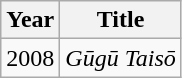<table class="wikitable">
<tr>
<th>Year</th>
<th>Title</th>
</tr>
<tr>
<td>2008</td>
<td><em>Gūgū Taisō</em></td>
</tr>
</table>
